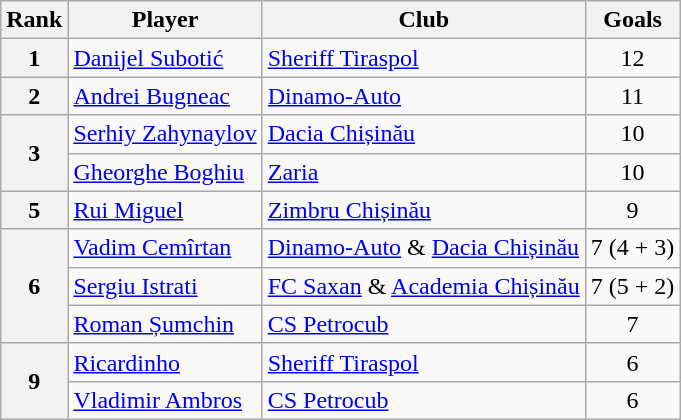<table class="wikitable">
<tr>
<th>Rank</th>
<th>Player</th>
<th>Club</th>
<th>Goals</th>
</tr>
<tr>
<th rowspan=1 align=center>1</th>
<td> <a href='#'>Danijel Subotić</a></td>
<td><a href='#'>Sheriff Tiraspol</a></td>
<td align=center>12</td>
</tr>
<tr>
<th rowspan=1 align=center>2</th>
<td> <a href='#'>Andrei Bugneac</a></td>
<td><a href='#'>Dinamo-Auto</a></td>
<td align=center>11</td>
</tr>
<tr>
<th rowspan=2 align=center>3</th>
<td> <a href='#'>Serhiy Zahynaylov</a></td>
<td><a href='#'>Dacia Chișinău</a></td>
<td align=center>10</td>
</tr>
<tr>
<td> <a href='#'>Gheorghe Boghiu</a></td>
<td><a href='#'>Zaria</a></td>
<td align=center>10</td>
</tr>
<tr>
<th rowspan=1 align=center>5</th>
<td> <a href='#'>Rui Miguel</a></td>
<td><a href='#'>Zimbru Chișinău</a></td>
<td align=center>9</td>
</tr>
<tr>
<th rowspan=3 align=center>6</th>
<td> <a href='#'>Vadim Cemîrtan</a></td>
<td><a href='#'>Dinamo-Auto</a> & <a href='#'>Dacia Chișinău</a></td>
<td align=center>7 (4 + 3)</td>
</tr>
<tr>
<td> <a href='#'>Sergiu Istrati</a></td>
<td><a href='#'>FC Saxan</a> & <a href='#'>Academia Chișinău</a></td>
<td align=center>7 (5 + 2)</td>
</tr>
<tr>
<td> <a href='#'>Roman Șumchin</a></td>
<td><a href='#'>CS Petrocub</a></td>
<td align=center>7</td>
</tr>
<tr>
<th rowspan=2 align=center>9</th>
<td> <a href='#'>Ricardinho</a></td>
<td><a href='#'>Sheriff Tiraspol</a></td>
<td align=center>6</td>
</tr>
<tr>
<td> <a href='#'>Vladimir Ambros</a></td>
<td><a href='#'>CS Petrocub</a></td>
<td align=center>6</td>
</tr>
</table>
